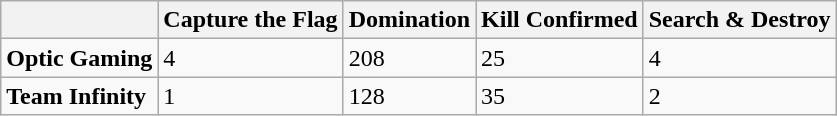<table class="wikitable">
<tr>
<th></th>
<th>Capture the Flag</th>
<th>Domination</th>
<th>Kill Confirmed</th>
<th>Search & Destroy</th>
</tr>
<tr>
<td><strong>Optic Gaming</strong></td>
<td>4</td>
<td>208</td>
<td>25</td>
<td>4</td>
</tr>
<tr>
<td><strong>Team Infinity</strong></td>
<td>1</td>
<td>128</td>
<td>35</td>
<td>2</td>
</tr>
</table>
